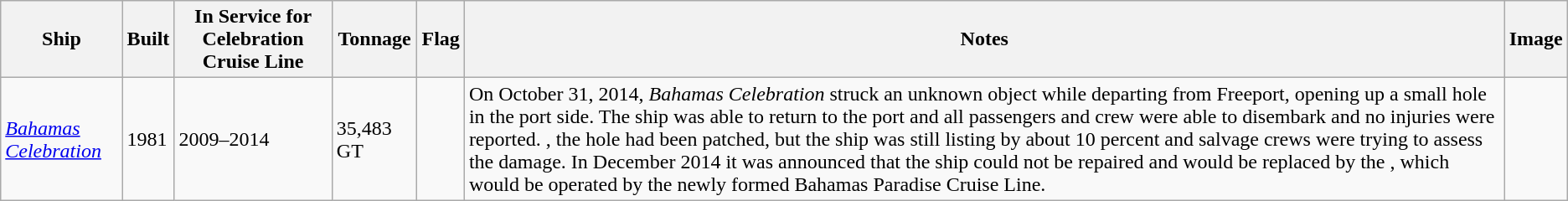<table class="wikitable">
<tr>
<th>Ship</th>
<th>Built</th>
<th>In Service for Celebration Cruise Line</th>
<th>Tonnage</th>
<th>Flag</th>
<th>Notes</th>
<th>Image</th>
</tr>
<tr>
<td><em><a href='#'>Bahamas Celebration</a></em></td>
<td>1981</td>
<td>2009–2014</td>
<td>35,483 GT</td>
<td></td>
<td>On October 31, 2014, <em>Bahamas Celebration</em> struck an unknown object while departing from Freeport, opening up a small hole in the port side. The ship was able to return to the port and all passengers and crew were able to disembark and no injuries were reported. , the hole had been patched, but the ship was still listing by about 10 percent and salvage crews were trying to assess the damage. In December 2014 it was announced that the ship could not be repaired and would be replaced by the , which would be operated by the newly formed Bahamas Paradise Cruise Line.</td>
<td></td>
</tr>
</table>
